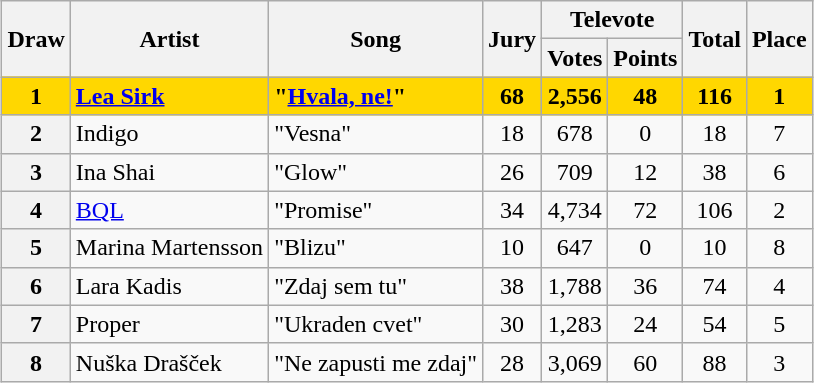<table class="sortable wikitable plainrowheaders" style="margin: 1em auto 1em auto; text-align:center;">
<tr>
<th rowspan="2">Draw</th>
<th rowspan="2">Artist</th>
<th rowspan="2">Song</th>
<th rowspan="2">Jury</th>
<th colspan="2">Televote</th>
<th rowspan="2">Total</th>
<th rowspan="2">Place</th>
</tr>
<tr>
<th>Votes</th>
<th>Points</th>
</tr>
<tr style="font-weight:bold; background:gold;">
<th scope="row" style="font-weight:bold; background:gold; text-align:center;">1</th>
<td align="left"><a href='#'>Lea Sirk</a></td>
<td align="left">"<a href='#'>Hvala, ne!</a>"</td>
<td>68</td>
<td>2,556</td>
<td>48</td>
<td>116</td>
<td>1</td>
</tr>
<tr>
<th scope="row" style="text-align:center;">2</th>
<td align="left">Indigo</td>
<td align="left">"Vesna"</td>
<td>18</td>
<td>678</td>
<td>0</td>
<td>18</td>
<td>7</td>
</tr>
<tr>
<th scope="row" style="text-align:center;">3</th>
<td align="left">Ina Shai</td>
<td align="left">"Glow"</td>
<td>26</td>
<td>709</td>
<td>12</td>
<td>38</td>
<td>6</td>
</tr>
<tr>
<th scope="row" style="text-align:center;">4</th>
<td align="left"><a href='#'>BQL</a></td>
<td align="left">"Promise"</td>
<td>34</td>
<td>4,734</td>
<td>72</td>
<td>106</td>
<td>2</td>
</tr>
<tr>
<th scope="row" style="text-align:center;">5</th>
<td align="left">Marina Martensson</td>
<td align="left">"Blizu"</td>
<td>10</td>
<td>647</td>
<td>0</td>
<td>10</td>
<td>8</td>
</tr>
<tr>
<th scope="row" style="text-align:center;">6</th>
<td align="left">Lara Kadis</td>
<td align="left">"Zdaj sem tu"</td>
<td>38</td>
<td>1,788</td>
<td>36</td>
<td>74</td>
<td>4</td>
</tr>
<tr>
<th scope="row" style="text-align:center;">7</th>
<td align="left">Proper</td>
<td align="left">"Ukraden cvet"</td>
<td>30</td>
<td>1,283</td>
<td>24</td>
<td>54</td>
<td>5</td>
</tr>
<tr>
<th scope="row" style="text-align:center;">8</th>
<td align="left">Nuška Drašček</td>
<td align="left">"Ne zapusti me zdaj"</td>
<td>28</td>
<td>3,069</td>
<td>60</td>
<td>88</td>
<td>3</td>
</tr>
</table>
